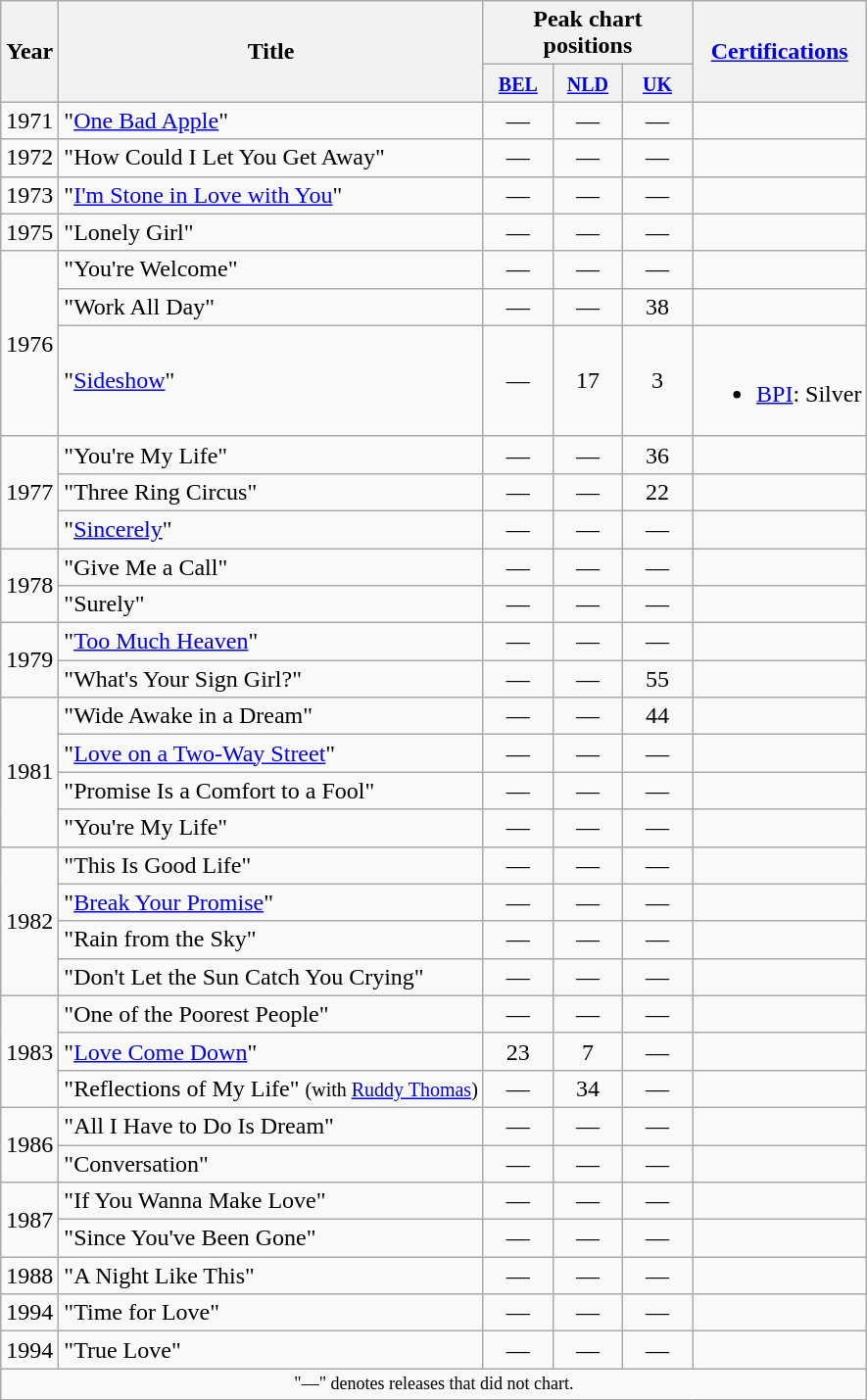<table class="wikitable">
<tr>
<th scope="col" rowspan="2">Year</th>
<th scope="col" rowspan="2">Title</th>
<th scope="col" colspan="3">Peak chart positions</th>
<th scope="col" rowspan="2"><a href='#'>Certifications</a></th>
</tr>
<tr>
<th style="width:40px;"><small><a href='#'>BEL</a></small><br></th>
<th style="width:40px;"><small><a href='#'>NLD</a></small><br></th>
<th style="width:40px;"><small><a href='#'>UK</a></small><br></th>
</tr>
<tr>
<td rowspan="1">1971</td>
<td>"<a href='#'>One Bad Apple</a>"</td>
<td align=center>―</td>
<td align=center>―</td>
<td align=center>―</td>
<td></td>
</tr>
<tr>
<td rowspan="1">1972</td>
<td>"How Could I Let You Get Away"</td>
<td align=center>―</td>
<td align=center>―</td>
<td align=center>―</td>
<td></td>
</tr>
<tr>
<td rowspan="1">1973</td>
<td>"<a href='#'>I'm Stone in Love with You</a>"</td>
<td align=center>―</td>
<td align=center>―</td>
<td align=center>―</td>
<td></td>
</tr>
<tr>
<td rowspan="1">1975</td>
<td>"Lonely Girl"</td>
<td align=center>―</td>
<td align=center>―</td>
<td align=center>―</td>
<td></td>
</tr>
<tr>
<td rowspan="3">1976</td>
<td>"You're Welcome"</td>
<td align=center>―</td>
<td align=center>―</td>
<td align=center>―</td>
<td></td>
</tr>
<tr>
<td>"Work All Day"</td>
<td align=center>―</td>
<td align=center>―</td>
<td align=center>38</td>
<td></td>
</tr>
<tr>
<td>"<a href='#'>Sideshow</a>"</td>
<td align=center>―</td>
<td align=center>17</td>
<td align=center>3</td>
<td><br><ul><li><a href='#'>BPI</a>: Silver</li></ul></td>
</tr>
<tr>
<td rowspan="3">1977</td>
<td>"You're My Life"</td>
<td align=center>―</td>
<td align=center>―</td>
<td align=center>36</td>
<td></td>
</tr>
<tr>
<td>"Three Ring Circus"</td>
<td align=center>―</td>
<td align=center>―</td>
<td align=center>22</td>
<td></td>
</tr>
<tr>
<td>"<a href='#'>Sincerely</a>"</td>
<td align=center>―</td>
<td align=center>―</td>
<td align=center>―</td>
<td></td>
</tr>
<tr>
<td rowspan="2">1978</td>
<td>"Give Me a Call"</td>
<td align=center>―</td>
<td align=center>―</td>
<td align=center>―</td>
<td></td>
</tr>
<tr>
<td>"Surely"</td>
<td align=center>―</td>
<td align=center>―</td>
<td align=center>―</td>
<td></td>
</tr>
<tr>
<td rowspan="2">1979</td>
<td>"<a href='#'>Too Much Heaven</a>"</td>
<td align=center>―</td>
<td align=center>―</td>
<td align=center>―</td>
<td></td>
</tr>
<tr>
<td>"What's Your Sign Girl?"</td>
<td align=center>―</td>
<td align=center>―</td>
<td align=center>55</td>
<td></td>
</tr>
<tr>
<td rowspan="4">1981</td>
<td>"Wide Awake in a Dream"</td>
<td align=center>―</td>
<td align=center>―</td>
<td align=center>44</td>
<td></td>
</tr>
<tr>
<td>"<a href='#'>Love on a Two-Way Street</a>"</td>
<td align=center>―</td>
<td align=center>―</td>
<td align=center>―</td>
<td></td>
</tr>
<tr>
<td>"Promise Is a Comfort to a Fool"</td>
<td align=center>―</td>
<td align=center>―</td>
<td align=center>―</td>
<td></td>
</tr>
<tr>
<td>"You're My Life"</td>
<td align=center>―</td>
<td align=center>―</td>
<td align=center>―</td>
<td></td>
</tr>
<tr>
<td rowspan="4">1982</td>
<td>"This Is Good Life"</td>
<td align=center>―</td>
<td align=center>―</td>
<td align=center>―</td>
<td></td>
</tr>
<tr>
<td>"<a href='#'>Break Your Promise</a>"</td>
<td align=center>―</td>
<td align=center>―</td>
<td align=center>―</td>
<td></td>
</tr>
<tr>
<td>"Rain from the Sky"</td>
<td align=center>―</td>
<td align=center>―</td>
<td align=center>―</td>
<td></td>
</tr>
<tr>
<td>"Don't Let the Sun Catch You Crying"</td>
<td align=center>―</td>
<td align=center>―</td>
<td align=center>―</td>
<td></td>
</tr>
<tr>
<td rowspan="3">1983</td>
<td>"One of the Poorest People"</td>
<td align=center>―</td>
<td align=center>―</td>
<td align=center>―</td>
<td></td>
</tr>
<tr>
<td>"<a href='#'>Love Come Down</a>"</td>
<td align=center>23</td>
<td align=center>7</td>
<td align=center>―</td>
<td></td>
</tr>
<tr>
<td>"Reflections of My Life" <small>(with <a href='#'>Ruddy Thomas</a>)</small></td>
<td align=center>―</td>
<td align=center>34</td>
<td align=center>―</td>
<td></td>
</tr>
<tr>
<td rowspan="2">1986</td>
<td>"All I Have to Do Is Dream"</td>
<td align=center>―</td>
<td align=center>―</td>
<td align=center>―</td>
<td></td>
</tr>
<tr>
<td>"Conversation"</td>
<td align=center>―</td>
<td align=center>―</td>
<td align=center>―</td>
<td></td>
</tr>
<tr>
<td rowspan="2">1987</td>
<td>"If You Wanna Make Love"</td>
<td align=center>―</td>
<td align=center>―</td>
<td align=center>―</td>
<td></td>
</tr>
<tr>
<td>"Since You've Been Gone"</td>
<td align=center>―</td>
<td align=center>―</td>
<td align=center>―</td>
<td></td>
</tr>
<tr>
<td rowspan="1">1988</td>
<td>"A Night Like This"</td>
<td align=center>―</td>
<td align=center>―</td>
<td align=center>―</td>
<td></td>
</tr>
<tr>
<td rowspan="1">1994</td>
<td>"Time for Love"</td>
<td align=center>―</td>
<td align=center>―</td>
<td align=center>―</td>
<td></td>
</tr>
<tr>
<td rowspan="1">1994</td>
<td>"True Love"</td>
<td align=center>―</td>
<td align=center>―</td>
<td align=center>―</td>
<td></td>
</tr>
<tr>
<td colspan="6" style="text-align:center; font-size:9pt;">"—" denotes releases that did not chart.</td>
</tr>
</table>
